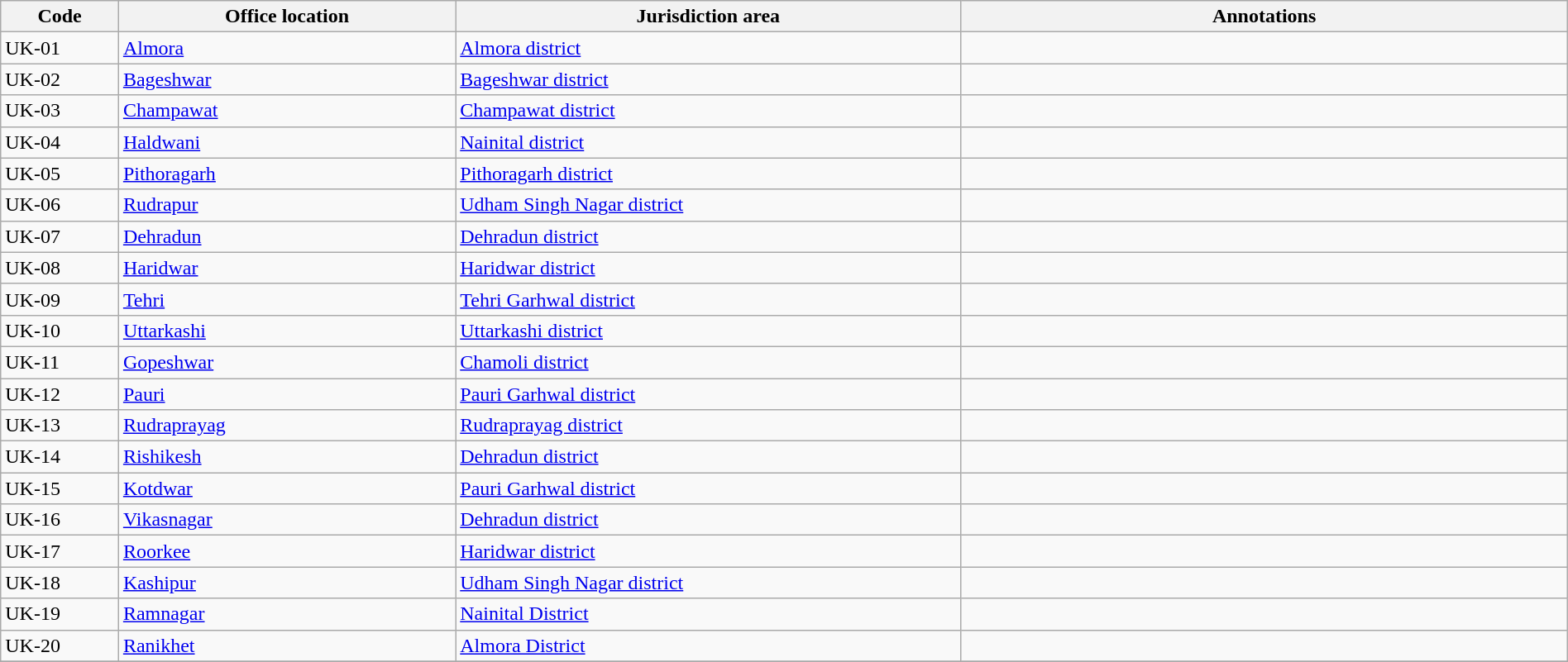<table class="wikitable sortable" style="width:100%;" border="1" cellspacing="0" cellpadding="3">
<tr>
<th scope="col" style="width:7%">Code</th>
<th scope="col" style="width:20%">Office location</th>
<th scope="col" style="width:30%">Jurisdiction area</th>
<th scope="col" style="width:36%" class="unsortable">Annotations</th>
</tr>
<tr>
<td>UK-01</td>
<td><a href='#'>Almora</a></td>
<td><a href='#'>Almora district</a></td>
<td></td>
</tr>
<tr>
<td>UK-02</td>
<td><a href='#'>Bageshwar</a></td>
<td><a href='#'>Bageshwar district</a></td>
<td></td>
</tr>
<tr>
<td>UK-03</td>
<td><a href='#'>Champawat</a></td>
<td><a href='#'>Champawat district</a></td>
<td></td>
</tr>
<tr>
<td>UK-04</td>
<td><a href='#'>Haldwani</a></td>
<td><a href='#'>Nainital district</a></td>
<td></td>
</tr>
<tr>
<td>UK-05</td>
<td><a href='#'>Pithoragarh</a></td>
<td><a href='#'>Pithoragarh district</a></td>
<td></td>
</tr>
<tr>
<td>UK-06</td>
<td><a href='#'>Rudrapur</a></td>
<td><a href='#'>Udham Singh Nagar district</a></td>
</tr>
<tr>
<td>UK-07</td>
<td><a href='#'>Dehradun</a></td>
<td><a href='#'>Dehradun district</a></td>
<td></td>
</tr>
<tr>
<td>UK-08</td>
<td><a href='#'>Haridwar</a></td>
<td><a href='#'>Haridwar district</a></td>
<td></td>
</tr>
<tr>
<td>UK-09</td>
<td><a href='#'>Tehri</a></td>
<td><a href='#'>Tehri Garhwal district</a></td>
<td></td>
</tr>
<tr>
<td>UK-10</td>
<td><a href='#'>Uttarkashi</a></td>
<td><a href='#'>Uttarkashi district</a></td>
<td></td>
</tr>
<tr>
<td>UK-11</td>
<td><a href='#'>Gopeshwar</a></td>
<td><a href='#'>Chamoli district</a></td>
<td></td>
</tr>
<tr>
<td>UK-12</td>
<td><a href='#'>Pauri</a></td>
<td><a href='#'>Pauri Garhwal district</a></td>
<td></td>
</tr>
<tr>
<td>UK-13</td>
<td><a href='#'>Rudraprayag</a></td>
<td><a href='#'>Rudraprayag district</a></td>
<td></td>
</tr>
<tr>
<td>UK-14</td>
<td><a href='#'>Rishikesh</a></td>
<td><a href='#'>Dehradun district</a></td>
<td></td>
</tr>
<tr>
<td>UK-15</td>
<td><a href='#'>Kotdwar</a></td>
<td><a href='#'>Pauri Garhwal district</a></td>
<td></td>
</tr>
<tr>
<td>UK-16</td>
<td><a href='#'>Vikasnagar</a></td>
<td><a href='#'>Dehradun district</a></td>
<td></td>
</tr>
<tr>
<td>UK-17</td>
<td><a href='#'>Roorkee</a></td>
<td><a href='#'>Haridwar district</a></td>
<td></td>
</tr>
<tr>
<td>UK-18</td>
<td><a href='#'>Kashipur</a></td>
<td><a href='#'>Udham Singh Nagar district</a></td>
<td></td>
</tr>
<tr>
<td>UK-19</td>
<td><a href='#'>Ramnagar</a></td>
<td><a href='#'>Nainital District</a></td>
<td></td>
</tr>
<tr>
<td>UK-20</td>
<td><a href='#'>Ranikhet</a></td>
<td><a href='#'>Almora District</a></td>
<td></td>
</tr>
<tr>
</tr>
</table>
